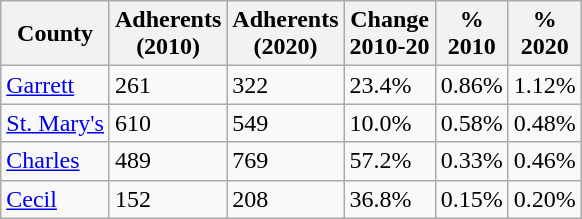<table class="wikitable sortable">
<tr>
<th>County</th>
<th>Adherents<br>(2010)</th>
<th>Adherents<br>(2020)</th>
<th>Change<br>2010-20</th>
<th>%<br>2010</th>
<th>%<br>2020</th>
</tr>
<tr --->
<td><a href='#'>Garrett</a></td>
<td>261</td>
<td>322</td>
<td>23.4%</td>
<td>0.86%</td>
<td>1.12%</td>
</tr>
<tr --->
<td><a href='#'>St. Mary's</a></td>
<td>610</td>
<td>549</td>
<td>10.0%</td>
<td>0.58%</td>
<td>0.48%</td>
</tr>
<tr --->
<td><a href='#'>Charles</a></td>
<td>489</td>
<td>769</td>
<td>57.2%</td>
<td>0.33%</td>
<td>0.46%</td>
</tr>
<tr --->
<td><a href='#'>Cecil</a></td>
<td>152</td>
<td>208</td>
<td>36.8%</td>
<td>0.15%</td>
<td>0.20%</td>
</tr>
</table>
